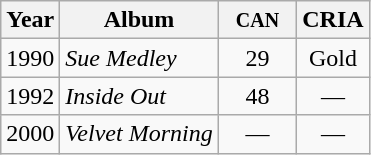<table class="wikitable">
<tr>
<th>Year</th>
<th>Album</th>
<th width="45"><small>CAN</small></th>
<th>CRIA</th>
</tr>
<tr>
<td>1990</td>
<td><em>Sue Medley</em></td>
<td align="center">29</td>
<td align="center">Gold</td>
</tr>
<tr>
<td>1992</td>
<td><em>Inside Out</em></td>
<td align="center">48</td>
<td align="center">—</td>
</tr>
<tr>
<td>2000</td>
<td><em>Velvet Morning</em></td>
<td align="center">—</td>
<td align="center">—</td>
</tr>
</table>
